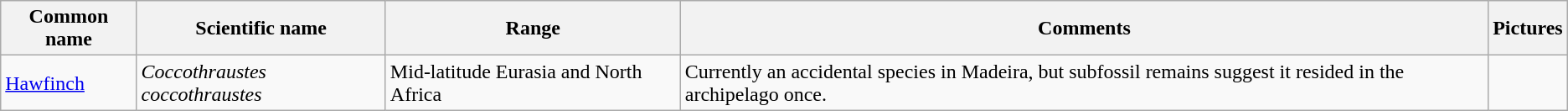<table class="wikitable sortable">
<tr>
<th>Common name</th>
<th>Scientific name</th>
<th>Range</th>
<th class="unsortable">Comments</th>
<th class="unsortable">Pictures</th>
</tr>
<tr>
<td><a href='#'>Hawfinch</a></td>
<td><em>Coccothraustes coccothraustes</em></td>
<td>Mid-latitude Eurasia and North Africa</td>
<td>Currently an accidental species in Madeira, but subfossil remains suggest it resided in the archipelago once.</td>
<td></td>
</tr>
</table>
